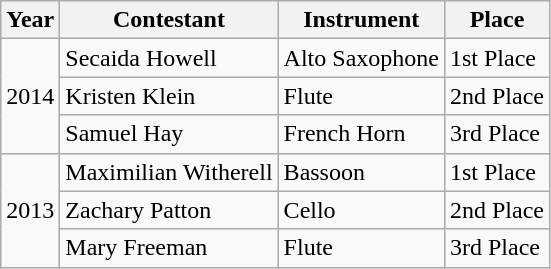<table class="wikitable">
<tr>
<th>Year</th>
<th>Contestant</th>
<th>Instrument</th>
<th>Place</th>
</tr>
<tr>
<td rowspan="3">2014</td>
<td>Secaida Howell</td>
<td>Alto Saxophone</td>
<td>1st Place</td>
</tr>
<tr>
<td>Kristen Klein</td>
<td>Flute</td>
<td>2nd Place</td>
</tr>
<tr>
<td>Samuel Hay</td>
<td>French Horn</td>
<td>3rd Place</td>
</tr>
<tr>
<td rowspan="3">2013</td>
<td>Maximilian Witherell</td>
<td>Bassoon</td>
<td>1st Place</td>
</tr>
<tr>
<td>Zachary Patton</td>
<td>Cello</td>
<td>2nd Place</td>
</tr>
<tr>
<td>Mary Freeman</td>
<td>Flute</td>
<td>3rd Place</td>
</tr>
</table>
